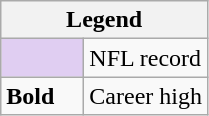<table class="wikitable">
<tr>
<th colspan="2">Legend</th>
</tr>
<tr>
<td style="background:#e0cef2; width:3em;"></td>
<td>NFL record</td>
</tr>
<tr>
<td><strong>Bold</strong></td>
<td>Career high</td>
</tr>
</table>
